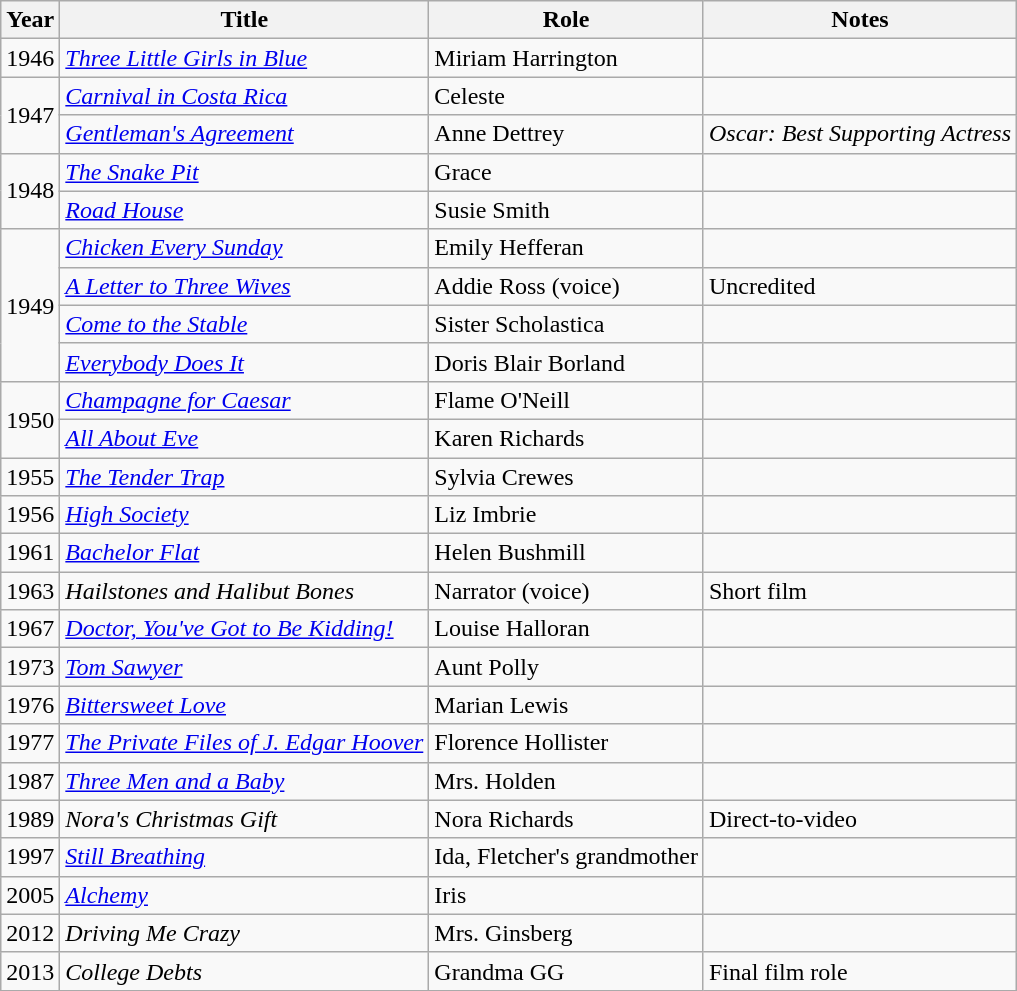<table class="wikitable">
<tr>
<th>Year</th>
<th>Title</th>
<th>Role</th>
<th class="unsortable">Notes</th>
</tr>
<tr>
<td>1946</td>
<td><em><a href='#'>Three Little Girls in Blue</a></em></td>
<td>Miriam Harrington</td>
<td></td>
</tr>
<tr>
<td rowspan="2">1947</td>
<td><em><a href='#'>Carnival in Costa Rica</a></em></td>
<td>Celeste</td>
<td></td>
</tr>
<tr>
<td><em><a href='#'>Gentleman's Agreement</a></em></td>
<td>Anne Dettrey</td>
<td><em>Oscar: Best Supporting Actress</em></td>
</tr>
<tr>
<td rowspan="2">1948</td>
<td><em><a href='#'>The Snake Pit</a></em></td>
<td>Grace</td>
<td></td>
</tr>
<tr>
<td><em><a href='#'>Road House</a></em></td>
<td>Susie Smith</td>
<td></td>
</tr>
<tr>
<td rowspan="4">1949</td>
<td><em><a href='#'>Chicken Every Sunday</a></em></td>
<td>Emily Hefferan</td>
<td></td>
</tr>
<tr>
<td><em><a href='#'>A Letter to Three Wives</a></em></td>
<td>Addie Ross (voice)</td>
<td>Uncredited</td>
</tr>
<tr>
<td><em><a href='#'>Come to the Stable</a></em></td>
<td>Sister Scholastica</td>
<td></td>
</tr>
<tr>
<td><em><a href='#'>Everybody Does It</a></em></td>
<td>Doris Blair Borland</td>
<td></td>
</tr>
<tr>
<td rowspan="2">1950</td>
<td><em><a href='#'>Champagne for Caesar</a></em></td>
<td>Flame O'Neill</td>
<td></td>
</tr>
<tr>
<td><em><a href='#'>All About Eve</a></em></td>
<td>Karen Richards</td>
<td></td>
</tr>
<tr>
<td>1955</td>
<td><em><a href='#'>The Tender Trap</a></em></td>
<td>Sylvia Crewes</td>
<td></td>
</tr>
<tr>
<td>1956</td>
<td><em><a href='#'>High Society</a></em></td>
<td>Liz Imbrie</td>
<td></td>
</tr>
<tr>
<td>1961</td>
<td><em><a href='#'>Bachelor Flat</a></em></td>
<td>Helen Bushmill</td>
<td></td>
</tr>
<tr>
<td>1963</td>
<td><em>Hailstones and Halibut Bones</em></td>
<td>Narrator (voice)</td>
<td>Short film</td>
</tr>
<tr>
<td>1967</td>
<td><em><a href='#'>Doctor, You've Got to Be Kidding!</a></em></td>
<td>Louise Halloran</td>
<td></td>
</tr>
<tr>
<td>1973</td>
<td><em><a href='#'>Tom Sawyer</a></em></td>
<td>Aunt Polly</td>
<td></td>
</tr>
<tr>
<td>1976</td>
<td><em><a href='#'>Bittersweet Love</a></em></td>
<td>Marian Lewis</td>
<td></td>
</tr>
<tr>
<td>1977</td>
<td><em><a href='#'>The Private Files of J. Edgar Hoover</a></em></td>
<td>Florence Hollister</td>
<td></td>
</tr>
<tr>
<td>1987</td>
<td><em><a href='#'>Three Men and a Baby</a></em></td>
<td>Mrs. Holden</td>
<td></td>
</tr>
<tr>
<td>1989</td>
<td><em>Nora's Christmas Gift</em></td>
<td>Nora Richards</td>
<td>Direct-to-video</td>
</tr>
<tr>
<td>1997</td>
<td><em><a href='#'>Still Breathing</a></em></td>
<td>Ida, Fletcher's grandmother</td>
<td></td>
</tr>
<tr>
<td>2005</td>
<td><em><a href='#'>Alchemy</a></em></td>
<td>Iris</td>
<td></td>
</tr>
<tr>
<td>2012</td>
<td><em>Driving Me Crazy</em></td>
<td>Mrs. Ginsberg</td>
<td></td>
</tr>
<tr>
<td>2013</td>
<td><em>College Debts</em></td>
<td>Grandma GG</td>
<td>Final film role</td>
</tr>
</table>
